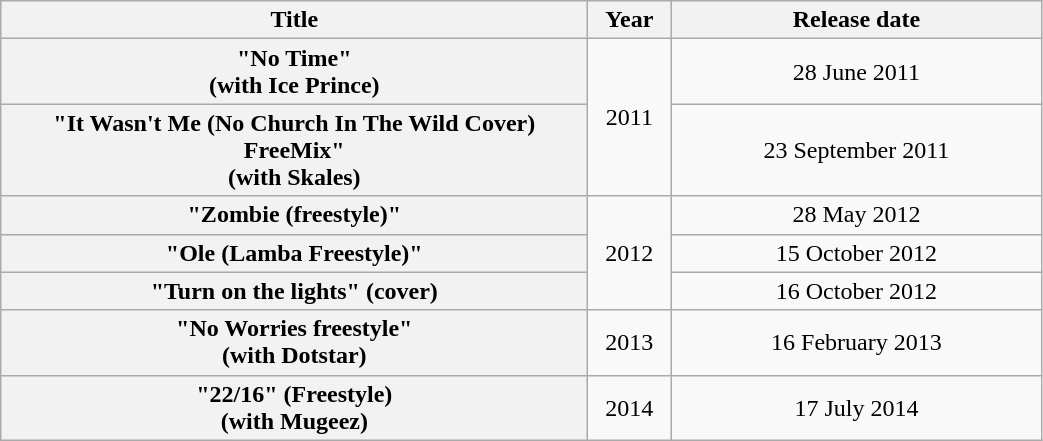<table class="wikitable plainrowheaders" style="text-align:center;">
<tr>
<th style="width:24em;">Title</th>
<th style="width:3em;">Year</th>
<th style="width:15em;">Release date</th>
</tr>
<tr>
<th scope="row">"No Time"<br><span>(with Ice Prince)</span></th>
<td rowspan="2">2011</td>
<td>28 June 2011</td>
</tr>
<tr>
<th scope="row">"It Wasn't Me (No Church In The Wild Cover) FreeMix"<br><span>(with Skales)</span></th>
<td>23 September 2011</td>
</tr>
<tr>
<th scope="row">"Zombie (freestyle)"</th>
<td rowspan="3">2012</td>
<td>28 May 2012</td>
</tr>
<tr>
<th scope="row">"Ole (Lamba Freestyle)"</th>
<td>15 October 2012</td>
</tr>
<tr>
<th scope="row">"Turn on the lights" (cover)</th>
<td>16 October 2012</td>
</tr>
<tr>
<th scope="row">"No Worries freestyle"<br><span>(with Dotstar)</span></th>
<td>2013</td>
<td>16 February 2013</td>
</tr>
<tr>
<th scope="row">"22/16" (Freestyle)<br><span>(with Mugeez)</span></th>
<td>2014</td>
<td>17 July 2014</td>
</tr>
</table>
